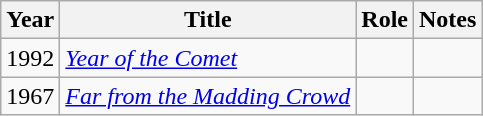<table class="wikitable sortable">
<tr>
<th>Year</th>
<th>Title</th>
<th>Role</th>
<th class="unsortable">Notes</th>
</tr>
<tr>
<td>1992</td>
<td><em><a href='#'>Year of the Comet</a></em></td>
<td></td>
<td></td>
</tr>
<tr>
<td>1967</td>
<td><em><a href='#'>Far from the Madding Crowd</a></em></td>
<td></td>
<td></td>
</tr>
</table>
